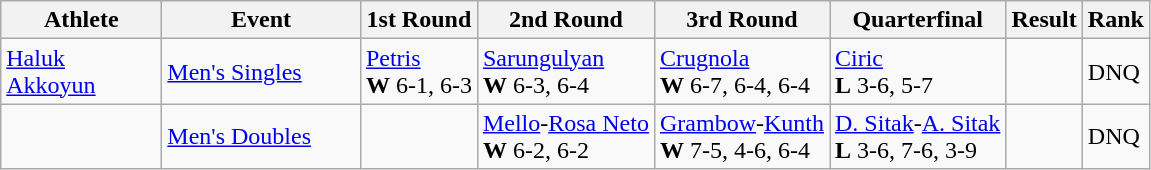<table class=wikitable>
<tr>
<th width=100>Athlete</th>
<th width=125>Event</th>
<th>1st Round</th>
<th>2nd Round</th>
<th>3rd Round</th>
<th>Quarterfinal</th>
<th>Result</th>
<th>Rank</th>
</tr>
<tr>
<td><a href='#'>Haluk Akkoyun</a></td>
<td><a href='#'>Men's Singles</a></td>
<td> <a href='#'>Petris</a><br><strong>W</strong> 6-1, 6-3</td>
<td> <a href='#'>Sarungulyan</a><br><strong>W</strong> 6-3, 6-4</td>
<td> <a href='#'>Crugnola</a><br><strong>W</strong> 6-7, 6-4, 6-4</td>
<td> <a href='#'>Ciric</a><br><strong>L</strong> 3-6, 5-7</td>
<td></td>
<td>DNQ</td>
</tr>
<tr>
<td></td>
<td><a href='#'>Men's Doubles</a></td>
<td></td>
<td> <a href='#'>Mello</a>-<a href='#'>Rosa Neto</a><br><strong>W</strong> 6-2, 6-2</td>
<td> <a href='#'>Grambow</a>-<a href='#'>Kunth</a><br><strong>W</strong> 7-5, 4-6, 6-4</td>
<td> <a href='#'>D. Sitak</a>-<a href='#'>A. Sitak</a><br><strong>L</strong> 3-6, 7-6, 3-9</td>
<td></td>
<td>DNQ</td>
</tr>
</table>
